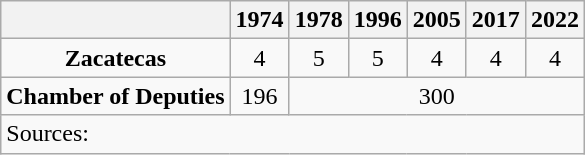<table class="wikitable" style="text-align: center">
<tr>
<th></th>
<th>1974</th>
<th>1978</th>
<th>1996</th>
<th>2005</th>
<th>2017</th>
<th>2022</th>
</tr>
<tr>
<td><strong>Zacatecas</strong></td>
<td>4</td>
<td>5</td>
<td>5</td>
<td>4</td>
<td>4</td>
<td>4</td>
</tr>
<tr>
<td><strong>Chamber of Deputies</strong></td>
<td>196</td>
<td colspan=5>300</td>
</tr>
<tr>
<td colspan=7 style="text-align: left">Sources: </td>
</tr>
</table>
